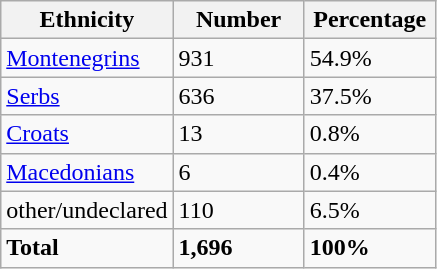<table class="wikitable">
<tr>
<th width="100px">Ethnicity</th>
<th width="80px">Number</th>
<th width="80px">Percentage</th>
</tr>
<tr>
<td><a href='#'>Montenegrins</a></td>
<td>931</td>
<td>54.9%</td>
</tr>
<tr>
<td><a href='#'>Serbs</a></td>
<td>636</td>
<td>37.5%</td>
</tr>
<tr>
<td><a href='#'>Croats</a></td>
<td>13</td>
<td>0.8%</td>
</tr>
<tr>
<td><a href='#'>Macedonians</a></td>
<td>6</td>
<td>0.4%</td>
</tr>
<tr>
<td>other/undeclared</td>
<td>110</td>
<td>6.5%</td>
</tr>
<tr>
<td><strong>Total</strong></td>
<td><strong>1,696</strong></td>
<td><strong>100%</strong></td>
</tr>
</table>
